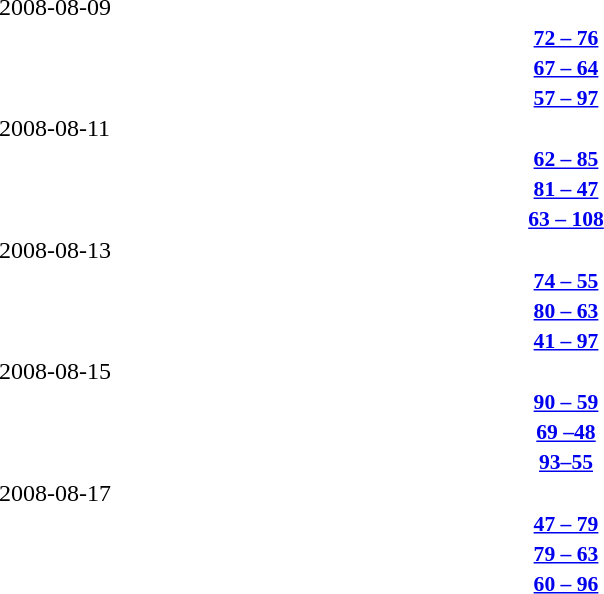<table width=100% cellspacing=1>
<tr>
<th width=25%></th>
<th width=10%></th>
<th></th>
</tr>
<tr>
<td>2008-08-09</td>
</tr>
<tr style=font-size:90%>
<td align=right><strong></strong></td>
<td align=center><strong><a href='#'>72 – 76</a></strong></td>
<td><strong></strong></td>
</tr>
<tr style=font-size:90%>
<td align=right><strong></strong></td>
<td align=center><strong><a href='#'>67 – 64</a></strong></td>
<td><strong></strong></td>
</tr>
<tr style=font-size:90%>
<td align=right><strong></strong></td>
<td align=center><strong><a href='#'>57 – 97</a></strong></td>
<td><strong></strong></td>
</tr>
<tr>
<td>2008-08-11</td>
</tr>
<tr style=font-size:90%>
<td align=right><strong></strong></td>
<td align=center><strong><a href='#'>62 – 85</a></strong></td>
<td><strong></strong></td>
</tr>
<tr style=font-size:90%>
<td align=right><strong></strong></td>
<td align=center><strong><a href='#'>81 – 47</a></strong></td>
<td><strong></strong></td>
</tr>
<tr style=font-size:90%>
<td align=right><strong></strong></td>
<td align=center><strong><a href='#'>63 – 108</a></strong></td>
<td><strong></strong></td>
</tr>
<tr>
<td>2008-08-13</td>
</tr>
<tr style=font-size:90%>
<td align=right><strong></strong></td>
<td align=center><strong><a href='#'>74 – 55</a></strong></td>
<td><strong></strong></td>
</tr>
<tr style=font-size:90%>
<td align=right><strong></strong></td>
<td align=center><strong><a href='#'>80 – 63</a></strong></td>
<td><strong></strong></td>
</tr>
<tr style=font-size:90%>
<td align=right><strong></strong></td>
<td align=center><strong><a href='#'>41 – 97</a></strong></td>
<td><strong></strong></td>
</tr>
<tr>
<td>2008-08-15</td>
</tr>
<tr style=font-size:90%>
<td align=right><strong></strong></td>
<td align=center><strong><a href='#'>90 – 59</a></strong></td>
<td><strong></strong></td>
</tr>
<tr style=font-size:90%>
<td align=right><strong></strong></td>
<td align=center><strong><a href='#'>69 –48</a></strong></td>
<td><strong></strong></td>
</tr>
<tr style=font-size:90%>
<td align=right><strong></strong></td>
<td align=center><strong><a href='#'>93–55</a></strong></td>
<td><strong></strong></td>
</tr>
<tr>
<td>2008-08-17</td>
</tr>
<tr style=font-size:90%>
<td align=right><strong></strong></td>
<td align=center><strong><a href='#'>47 – 79</a></strong></td>
<td><strong></strong></td>
</tr>
<tr style=font-size:90%>
<td align=right><strong></strong></td>
<td align=center><strong><a href='#'>79 – 63</a></strong></td>
<td><strong></strong></td>
</tr>
<tr style=font-size:90%>
<td align=right><strong></strong></td>
<td align=center><strong><a href='#'>60 – 96</a></strong></td>
<td><strong></strong></td>
</tr>
</table>
